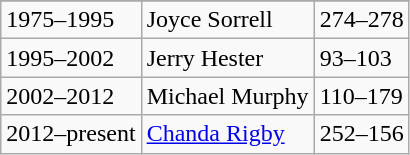<table class="wikitable">
<tr>
</tr>
<tr>
<td>1975–1995</td>
<td>Joyce Sorrell</td>
<td>274–278</td>
</tr>
<tr>
<td>1995–2002</td>
<td>Jerry Hester</td>
<td>93–103</td>
</tr>
<tr>
<td>2002–2012</td>
<td>Michael Murphy</td>
<td>110–179</td>
</tr>
<tr>
<td>2012–present</td>
<td><a href='#'>Chanda Rigby</a></td>
<td>252–156</td>
</tr>
</table>
